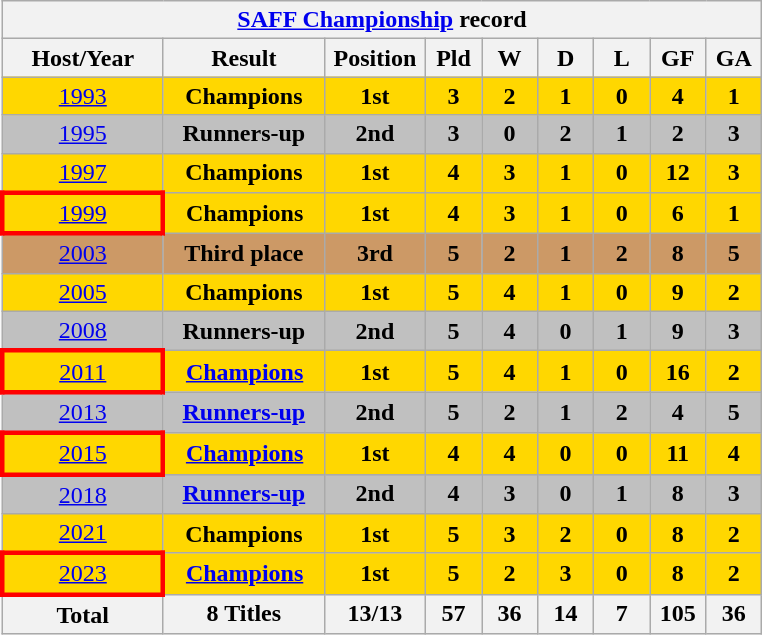<table class="wikitable" style="text-align:center">
<tr>
<th colspan="9"><a href='#'>SAFF Championship</a> record</th>
</tr>
<tr>
<th width=100px>Host/Year</th>
<th width=100px>Result</th>
<th width=60px>Position</th>
<th width=30px>Pld</th>
<th width=30px>W</th>
<th width=30px>D</th>
<th width=30px>L</th>
<th width=30px>GF</th>
<th width=30px>GA</th>
</tr>
<tr style="background:gold;">
<td> <a href='#'>1993</a></td>
<td><strong>Champions</strong></td>
<td><strong>1st</strong></td>
<td><strong>3</strong></td>
<td><strong>2</strong></td>
<td><strong>1</strong></td>
<td><strong>0</strong></td>
<td><strong>4</strong></td>
<td><strong>1</strong></td>
</tr>
<tr style="background:silver;">
<td> <a href='#'>1995</a></td>
<td><strong>Runners-up</strong></td>
<td><strong>2nd</strong></td>
<td><strong>3</strong></td>
<td><strong>0</strong></td>
<td><strong>2</strong></td>
<td><strong>1</strong></td>
<td><strong>2</strong></td>
<td><strong>3</strong></td>
</tr>
<tr style="background:gold;">
<td> <a href='#'>1997</a></td>
<td><strong>Champions</strong></td>
<td><strong>1st</strong></td>
<td><strong>4</strong></td>
<td><strong>3</strong></td>
<td><strong>1</strong></td>
<td><strong>0</strong></td>
<td><strong>12</strong></td>
<td><strong>3</strong></td>
</tr>
<tr style="background:gold;">
<td style="border: 3px solid red"> <a href='#'>1999</a></td>
<td><strong>Champions</strong></td>
<td><strong>1st</strong></td>
<td><strong>4</strong></td>
<td><strong>3</strong></td>
<td><strong>1</strong></td>
<td><strong>0</strong></td>
<td><strong>6</strong></td>
<td><strong>1</strong></td>
</tr>
<tr style="background:#c96;">
<td> <a href='#'>2003</a></td>
<td><strong>Third place</strong></td>
<td><strong>3rd</strong></td>
<td><strong>5</strong></td>
<td><strong>2</strong></td>
<td><strong>1</strong></td>
<td><strong>2</strong></td>
<td><strong>8</strong></td>
<td><strong>5</strong></td>
</tr>
<tr style="background:gold;">
<td> <a href='#'>2005</a></td>
<td><strong>Champions</strong></td>
<td><strong>1st</strong></td>
<td><strong>5</strong></td>
<td><strong>4</strong></td>
<td><strong>1</strong></td>
<td><strong>0</strong></td>
<td><strong>9</strong></td>
<td><strong>2</strong></td>
</tr>
<tr style="background:silver;">
<td>  <a href='#'>2008</a></td>
<td><strong>Runners-up</strong></td>
<td><strong>2nd</strong></td>
<td><strong>5</strong></td>
<td><strong>4</strong></td>
<td><strong>0</strong></td>
<td><strong>1</strong></td>
<td><strong>9</strong></td>
<td><strong>3</strong></td>
</tr>
<tr style="background:gold;">
<td style="border: 3px solid red"> <a href='#'>2011</a></td>
<td><strong><a href='#'>Champions</a></strong></td>
<td><strong>1st</strong></td>
<td><strong>5</strong></td>
<td><strong>4</strong></td>
<td><strong>1</strong></td>
<td><strong>0</strong></td>
<td><strong>16</strong></td>
<td><strong>2</strong></td>
</tr>
<tr style="background:silver;">
<td> <a href='#'>2013</a></td>
<td><strong><a href='#'>Runners-up</a></strong></td>
<td><strong>2nd</strong></td>
<td><strong>5</strong></td>
<td><strong>2</strong></td>
<td><strong>1</strong></td>
<td><strong>2</strong></td>
<td><strong>4</strong></td>
<td><strong>5</strong></td>
</tr>
<tr style="background:gold;">
<td style="border: 3px solid red"> <a href='#'>2015</a></td>
<td><strong><a href='#'>Champions</a></strong></td>
<td><strong>1st</strong></td>
<td><strong>4</strong></td>
<td><strong>4</strong></td>
<td><strong>0</strong></td>
<td><strong>0</strong></td>
<td><strong>11</strong></td>
<td><strong>4</strong></td>
</tr>
<tr style="background:silver;">
<td> <a href='#'>2018</a></td>
<td><strong><a href='#'>Runners-up</a></strong></td>
<td><strong>2nd</strong></td>
<td><strong>4</strong></td>
<td><strong>3</strong></td>
<td><strong>0</strong></td>
<td><strong>1</strong></td>
<td><strong>8</strong></td>
<td><strong>3</strong></td>
</tr>
<tr style="background:gold;">
<td> <a href='#'>2021</a></td>
<td><strong>Champions</strong></td>
<td><strong>1st</strong></td>
<td><strong>5</strong></td>
<td><strong>3</strong></td>
<td><strong>2</strong></td>
<td><strong>0</strong></td>
<td><strong>8</strong></td>
<td><strong>2</strong></td>
</tr>
<tr style="background:gold;">
<td style="border: 3px solid red"> <a href='#'>2023</a></td>
<td><strong><a href='#'>Champions</a></strong></td>
<td><strong>1st</strong></td>
<td><strong>5</strong></td>
<td><strong>2</strong></td>
<td><strong>3</strong></td>
<td><strong>0</strong></td>
<td><strong>8</strong></td>
<td><strong>2</strong></td>
</tr>
<tr>
<th>Total</th>
<th>8 Titles</th>
<th>13/13</th>
<th>57</th>
<th>36</th>
<th>14</th>
<th>7</th>
<th>105</th>
<th>36</th>
</tr>
</table>
